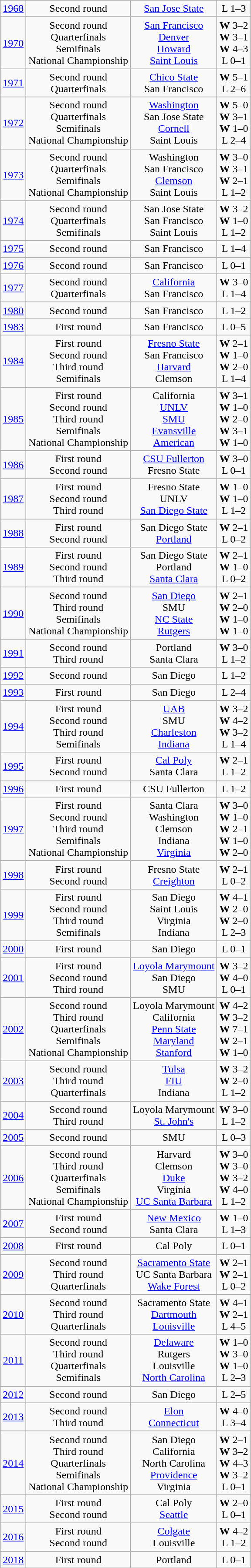<table class="wikitable">
<tr align="center">
<td><a href='#'>1968</a></td>
<td>Second round</td>
<td><a href='#'>San Jose State</a></td>
<td>L 1–3</td>
</tr>
<tr align="center">
<td><a href='#'>1970</a></td>
<td>Second round<br>Quarterfinals<br>Semifinals<br>National Championship</td>
<td><a href='#'>San Francisco</a><br><a href='#'>Denver</a><br><a href='#'>Howard</a><br><a href='#'>Saint Louis</a></td>
<td><strong>W</strong> 3–2<br><strong>W</strong> 3–1<br><strong>W</strong> 4–3<br>L 0–1</td>
</tr>
<tr align="center">
<td><a href='#'>1971</a></td>
<td>Second round<br>Quarterfinals</td>
<td><a href='#'>Chico State</a><br>San Francisco</td>
<td><strong>W</strong> 5–1<br>L 2–6</td>
</tr>
<tr align="center">
<td><a href='#'>1972</a></td>
<td>Second round<br>Quarterfinals<br>Semifinals<br>National Championship</td>
<td><a href='#'>Washington</a><br>San Jose State<br><a href='#'>Cornell</a><br>Saint Louis</td>
<td><strong>W</strong> 5–0<br><strong>W</strong> 3–1<br><strong>W</strong> 1–0<br>L 2–4</td>
</tr>
<tr align="center">
<td><a href='#'>1973</a></td>
<td>Second round<br>Quarterfinals<br>Semifinals<br>National Championship</td>
<td>Washington<br>San Francisco<br><a href='#'>Clemson</a><br>Saint Louis</td>
<td><strong>W</strong> 3–0<br><strong>W</strong> 3–1<br><strong>W</strong> 2–1<br>L 1–2</td>
</tr>
<tr align="center">
<td><a href='#'>1974</a></td>
<td>Second round<br>Quarterfinals<br>Semifinals</td>
<td>San Jose State<br>San Francisco<br>Saint Louis</td>
<td><strong>W</strong> 3–2<br><strong>W</strong> 1–0<br>L 1–2</td>
</tr>
<tr align="center">
<td><a href='#'>1975</a></td>
<td>Second round</td>
<td>San Francisco</td>
<td>L 1–4</td>
</tr>
<tr align="center">
<td><a href='#'>1976</a></td>
<td>Second round</td>
<td>San Francisco</td>
<td>L 0–1</td>
</tr>
<tr align="center">
<td><a href='#'>1977</a></td>
<td>Second round<br>Quarterfinals</td>
<td><a href='#'>California</a><br>San Francisco</td>
<td><strong>W</strong> 3–0<br>L 1–4</td>
</tr>
<tr align="center">
<td><a href='#'>1980</a></td>
<td>Second round</td>
<td>San Francisco</td>
<td>L 1–2</td>
</tr>
<tr align="center">
<td><a href='#'>1983</a></td>
<td>First round</td>
<td>San Francisco</td>
<td>L 0–5</td>
</tr>
<tr align="center">
<td><a href='#'>1984</a></td>
<td>First round<br>Second round<br>Third round<br>Semifinals</td>
<td><a href='#'>Fresno State</a><br>San Francisco<br><a href='#'>Harvard</a><br>Clemson</td>
<td><strong>W</strong> 2–1<br><strong>W</strong> 1–0<br><strong>W</strong> 2–0<br>L 1–4</td>
</tr>
<tr align="center">
<td><a href='#'>1985</a></td>
<td>First round<br>Second round<br>Third round<br>Semifinals<br>National Championship</td>
<td>California<br><a href='#'>UNLV</a><br><a href='#'>SMU</a><br><a href='#'>Evansville</a><br><a href='#'>American</a></td>
<td><strong>W</strong> 3–1<br><strong>W</strong> 1–0<br><strong>W</strong> 2–0<br><strong>W</strong> 3–1<br><strong>W</strong> 1–0</td>
</tr>
<tr align="center">
<td><a href='#'>1986</a></td>
<td>First round<br>Second round</td>
<td><a href='#'>CSU Fullerton</a><br>Fresno State</td>
<td><strong>W</strong> 3–0<br>L 0–1</td>
</tr>
<tr align="center">
<td><a href='#'>1987</a></td>
<td>First round<br>Second round<br>Third round</td>
<td>Fresno State<br>UNLV<br><a href='#'>San Diego State</a></td>
<td><strong>W</strong> 1–0<br><strong>W</strong> 1–0<br>L 1–2</td>
</tr>
<tr align="center">
<td><a href='#'>1988</a></td>
<td>First round<br>Second round</td>
<td>San Diego State<br><a href='#'>Portland</a></td>
<td><strong>W</strong> 2–1<br>L 0–2</td>
</tr>
<tr align="center">
<td><a href='#'>1989</a></td>
<td>First round<br>Second round<br>Third round</td>
<td>San Diego State<br>Portland<br><a href='#'>Santa Clara</a></td>
<td><strong>W</strong> 2–1<br><strong>W</strong> 1–0<br>L 0–2</td>
</tr>
<tr align="center">
<td><a href='#'>1990</a></td>
<td>Second round<br>Third round<br>Semifinals<br>National Championship</td>
<td><a href='#'>San Diego</a><br>SMU<br><a href='#'>NC State</a><br><a href='#'>Rutgers</a></td>
<td><strong>W</strong> 2–1<br><strong>W</strong> 2–0<br><strong>W</strong> 1–0<br><strong>W</strong> 1–0</td>
</tr>
<tr align="center">
<td><a href='#'>1991</a></td>
<td>Second round<br>Third round</td>
<td>Portland<br>Santa Clara</td>
<td><strong>W</strong> 3–0<br>L 1–2</td>
</tr>
<tr align="center">
<td><a href='#'>1992</a></td>
<td>Second round</td>
<td>San Diego</td>
<td>L 1–2</td>
</tr>
<tr align="center">
<td><a href='#'>1993</a></td>
<td>First round</td>
<td>San Diego</td>
<td>L 2–4</td>
</tr>
<tr align="center">
<td><a href='#'>1994</a></td>
<td>First round<br>Second round<br>Third round<br>Semifinals</td>
<td><a href='#'>UAB</a><br>SMU<br><a href='#'>Charleston</a><br><a href='#'>Indiana</a></td>
<td><strong>W</strong> 3–2<br><strong>W</strong> 4–2<br><strong>W</strong> 3–2<br>L 1–4</td>
</tr>
<tr align="center">
<td><a href='#'>1995</a></td>
<td>First round<br>Second round</td>
<td><a href='#'>Cal Poly</a><br>Santa Clara</td>
<td><strong>W</strong> 2–1<br>L 1–2</td>
</tr>
<tr align="center">
<td><a href='#'>1996</a></td>
<td>First round</td>
<td>CSU Fullerton</td>
<td>L 1–2</td>
</tr>
<tr align="center">
<td><a href='#'>1997</a></td>
<td>First round<br>Second round<br>Third round<br>Semifinals<br>National Championship</td>
<td>Santa Clara<br>Washington<br>Clemson<br>Indiana<br><a href='#'>Virginia</a></td>
<td><strong>W</strong> 3–0<br><strong>W</strong> 1–0<br><strong>W</strong> 2–1<br><strong>W</strong> 1–0<br><strong>W</strong> 2–0</td>
</tr>
<tr align="center">
<td><a href='#'>1998</a></td>
<td>First round<br>Second round</td>
<td>Fresno State<br><a href='#'>Creighton</a></td>
<td><strong>W</strong> 2–1<br>L 0–2</td>
</tr>
<tr align="center">
<td><a href='#'>1999</a></td>
<td>First round<br>Second round<br>Third round<br>Semifinals</td>
<td>San Diego<br>Saint Louis<br>Virginia<br>Indiana</td>
<td><strong>W</strong> 4–1<br><strong>W</strong> 2–0<br><strong>W</strong> 2–0<br>L 2–3</td>
</tr>
<tr align="center">
<td><a href='#'>2000</a></td>
<td>First round</td>
<td>San Diego</td>
<td>L 0–1</td>
</tr>
<tr align="center">
<td><a href='#'>2001</a></td>
<td>First round<br>Second round<br>Third round</td>
<td><a href='#'>Loyola Marymount</a><br>San Diego<br>SMU</td>
<td><strong>W</strong> 3–2<br><strong>W</strong> 4–0<br>L 0–1</td>
</tr>
<tr align="center">
<td><a href='#'>2002</a></td>
<td>Second round<br>Third round<br>Quarterfinals<br>Semifinals<br>National Championship</td>
<td>Loyola Marymount<br>California<br><a href='#'>Penn State</a><br><a href='#'>Maryland</a><br><a href='#'>Stanford</a></td>
<td><strong>W</strong> 4–2<br><strong>W</strong> 3–2<br><strong>W</strong> 7–1<br><strong>W</strong> 2–1<br><strong>W</strong> 1–0</td>
</tr>
<tr align="center">
<td><a href='#'>2003</a></td>
<td>Second round<br>Third round<br>Quarterfinals</td>
<td><a href='#'>Tulsa</a><br><a href='#'>FIU</a><br>Indiana</td>
<td><strong>W</strong> 3–2<br><strong>W</strong> 2–0<br>L 1–2</td>
</tr>
<tr align="center">
<td><a href='#'>2004</a></td>
<td>Second round<br>Third round</td>
<td>Loyola Marymount<br><a href='#'>St. John's</a></td>
<td><strong>W</strong> 3–0<br>L 1–2</td>
</tr>
<tr align="center">
<td><a href='#'>2005</a></td>
<td>Second round</td>
<td>SMU</td>
<td>L 0–3</td>
</tr>
<tr align="center">
<td><a href='#'>2006</a></td>
<td>Second round<br>Third round<br>Quarterfinals<br>Semifinals<br>National Championship</td>
<td>Harvard<br>Clemson<br><a href='#'>Duke</a><br>Virginia<br><a href='#'>UC Santa Barbara</a></td>
<td><strong>W</strong> 3–0<br><strong>W</strong> 3–0<br><strong>W</strong> 3–2<br><strong>W</strong> 4–0<br>L 1–2</td>
</tr>
<tr align="center">
<td><a href='#'>2007</a></td>
<td>First round<br>Second round</td>
<td><a href='#'>New Mexico</a><br>Santa Clara</td>
<td><strong>W</strong> 1–0<br>L 1–3</td>
</tr>
<tr align="center">
<td><a href='#'>2008</a></td>
<td>First round</td>
<td>Cal Poly</td>
<td>L 0–1</td>
</tr>
<tr align="center">
<td><a href='#'>2009</a></td>
<td>Second round<br>Third round<br>Quarterfinals</td>
<td><a href='#'>Sacramento State</a><br>UC Santa Barbara<br><a href='#'>Wake Forest</a></td>
<td><strong>W</strong> 2–1<br><strong>W</strong> 2–1<br>L 0–2</td>
</tr>
<tr align="center">
<td><a href='#'>2010</a></td>
<td>Second round<br>Third round<br>Quarterfinals</td>
<td>Sacramento State<br><a href='#'>Dartmouth</a><br><a href='#'>Louisville</a></td>
<td><strong>W</strong> 4–1<br><strong>W</strong> 2–1<br>L 4–5</td>
</tr>
<tr align="center">
<td><a href='#'>2011</a></td>
<td>Second round<br>Third round<br>Quarterfinals<br>Semifinals</td>
<td><a href='#'>Delaware</a><br>Rutgers<br>Louisville<br><a href='#'>North Carolina</a></td>
<td><strong>W</strong> 1–0<br><strong>W</strong> 3–0<br><strong>W</strong> 1–0<br>L 2–3</td>
</tr>
<tr align="center">
<td><a href='#'>2012</a></td>
<td>Second round</td>
<td>San Diego</td>
<td>L 2–5</td>
</tr>
<tr align="center">
<td><a href='#'>2013</a></td>
<td>Second round<br>Third round</td>
<td><a href='#'>Elon</a><br><a href='#'>Connecticut</a></td>
<td><strong>W</strong> 4–0<br>L 3–4</td>
</tr>
<tr align="center">
<td><a href='#'>2014</a></td>
<td>Second round<br>Third round<br>Quarterfinals<br>Semifinals<br>National Championship</td>
<td>San Diego<br>California<br>North Carolina<br><a href='#'>Providence</a><br>Virginia</td>
<td><strong>W</strong> 2–1<br><strong>W</strong> 3–2<br><strong>W</strong> 4–3<br><strong>W</strong> 3–2<br>L 0–1</td>
</tr>
<tr align="center">
<td><a href='#'>2015</a></td>
<td>First round<br>Second round</td>
<td>Cal Poly<br><a href='#'>Seattle</a></td>
<td><strong>W</strong> 2–0<br>L 0–1</td>
</tr>
<tr align="center">
<td><a href='#'>2016</a></td>
<td>First round<br>Second round</td>
<td><a href='#'>Colgate</a><br>Louisville</td>
<td><strong>W</strong> 4–2<br>L 1–2</td>
</tr>
<tr align="center">
<td><a href='#'>2018</a></td>
<td>First round</td>
<td>Portland</td>
<td>L 0–1</td>
</tr>
</table>
